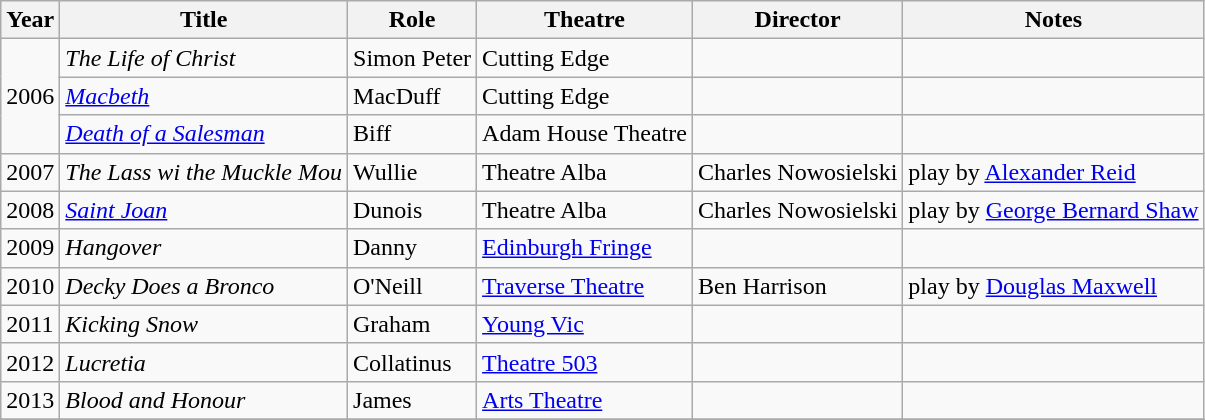<table class="wikitable">
<tr>
<th>Year</th>
<th>Title</th>
<th>Role</th>
<th>Theatre</th>
<th>Director</th>
<th>Notes</th>
</tr>
<tr>
<td Rowspan="3">2006</td>
<td><em>The Life of Christ</em></td>
<td>Simon Peter</td>
<td>Cutting Edge</td>
<td></td>
<td></td>
</tr>
<tr>
<td><em><a href='#'>Macbeth</a></em></td>
<td>MacDuff</td>
<td>Cutting Edge</td>
<td></td>
<td></td>
</tr>
<tr>
<td><em><a href='#'>Death of a Salesman</a></em></td>
<td>Biff</td>
<td>Adam House Theatre</td>
<td></td>
<td></td>
</tr>
<tr>
<td Rowspan="1">2007</td>
<td><em>The Lass wi the Muckle Mou</em></td>
<td>Wullie</td>
<td>Theatre Alba</td>
<td>Charles Nowosielski</td>
<td>play by <a href='#'>Alexander Reid</a></td>
</tr>
<tr>
<td Rowspan="1">2008</td>
<td><em><a href='#'>Saint Joan</a></em></td>
<td>Dunois</td>
<td>Theatre Alba</td>
<td>Charles Nowosielski</td>
<td>play by <a href='#'>George Bernard Shaw</a></td>
</tr>
<tr>
<td Rowspan="1">2009</td>
<td><em>Hangover</em></td>
<td>Danny</td>
<td><a href='#'>Edinburgh Fringe</a></td>
<td></td>
<td></td>
</tr>
<tr>
<td Rowspan="1">2010</td>
<td><em>Decky Does a Bronco</em></td>
<td>O'Neill</td>
<td><a href='#'>Traverse Theatre</a></td>
<td>Ben Harrison</td>
<td>play by <a href='#'>Douglas Maxwell</a></td>
</tr>
<tr>
<td Rowspan="1">2011</td>
<td><em>Kicking Snow</em></td>
<td>Graham</td>
<td><a href='#'>Young Vic</a></td>
<td></td>
<td></td>
</tr>
<tr>
<td Rowspan="1">2012</td>
<td><em>Lucretia</em></td>
<td>Collatinus</td>
<td><a href='#'>Theatre 503</a></td>
<td></td>
<td></td>
</tr>
<tr>
<td Rowspan="1">2013</td>
<td><em>Blood and Honour</em></td>
<td>James</td>
<td><a href='#'>Arts Theatre</a></td>
<td></td>
<td></td>
</tr>
<tr>
</tr>
</table>
